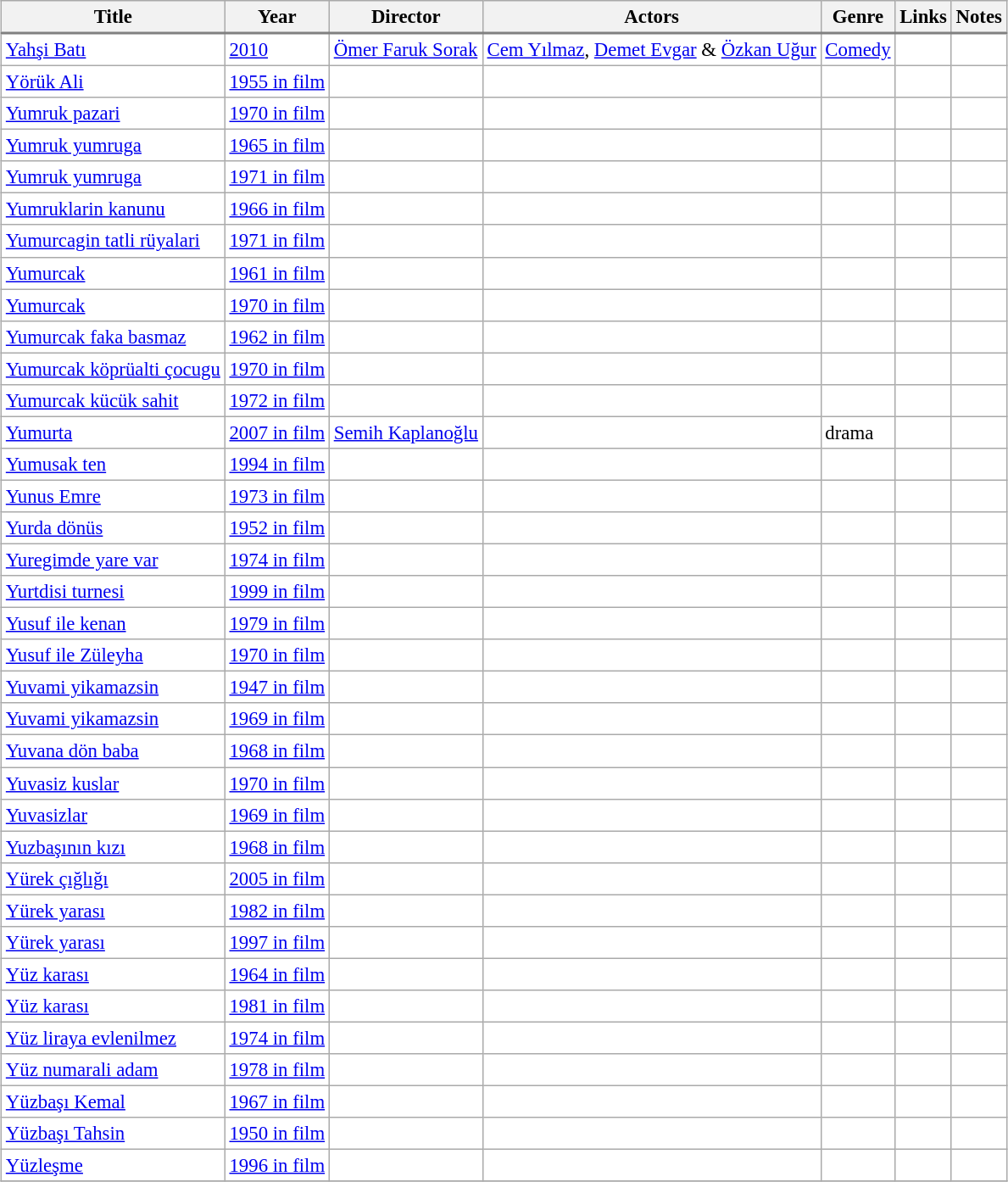<table class="sortable wikitable" align=left border=1 cellpadding=6 cellspacing=0 style="margin: 0 0 0 1em; background: #ffffff; border: 1px #aaaaaa solid; border-collapse: collapse; text-align:left; font-size: 95%;">
<tr style="text-align:center; background: #efefef; border-bottom:2px solid gray;">
<th>Title</th>
<th>Year</th>
<th>Director</th>
<th>Actors</th>
<th>Genre</th>
<th>Links</th>
<th>Notes</th>
</tr>
<tr>
<td><a href='#'>Yahşi Batı</a></td>
<td><a href='#'>2010</a></td>
<td><a href='#'>Ömer Faruk Sorak</a></td>
<td><a href='#'>Cem Yılmaz</a>, <a href='#'>Demet Evgar</a> & <a href='#'>Özkan Uğur</a></td>
<td><a href='#'>Comedy</a></td>
<td></td>
<td></td>
</tr>
<tr>
<td><a href='#'>Yörük Ali</a></td>
<td><a href='#'>1955 in film</a></td>
<td></td>
<td></td>
<td></td>
<td></td>
<td></td>
</tr>
<tr>
<td><a href='#'>Yumruk pazari</a></td>
<td><a href='#'>1970 in film</a></td>
<td></td>
<td></td>
<td></td>
<td></td>
<td></td>
</tr>
<tr>
<td><a href='#'>Yumruk yumruga</a></td>
<td><a href='#'>1965 in film</a></td>
<td></td>
<td></td>
<td></td>
<td></td>
<td></td>
</tr>
<tr>
<td><a href='#'>Yumruk yumruga</a></td>
<td><a href='#'>1971 in film</a></td>
<td></td>
<td></td>
<td></td>
<td></td>
<td></td>
</tr>
<tr>
<td><a href='#'>Yumruklarin kanunu</a></td>
<td><a href='#'>1966 in film</a></td>
<td></td>
<td></td>
<td></td>
<td></td>
<td></td>
</tr>
<tr>
<td><a href='#'>Yumurcagin tatli rüyalari</a></td>
<td><a href='#'>1971 in film</a></td>
<td></td>
<td></td>
<td></td>
<td></td>
<td></td>
</tr>
<tr>
<td><a href='#'>Yumurcak</a></td>
<td><a href='#'>1961 in film</a></td>
<td></td>
<td></td>
<td></td>
<td></td>
<td></td>
</tr>
<tr>
<td><a href='#'>Yumurcak</a></td>
<td><a href='#'>1970 in film</a></td>
<td></td>
<td></td>
<td></td>
<td></td>
<td></td>
</tr>
<tr>
<td><a href='#'>Yumurcak faka basmaz</a></td>
<td><a href='#'>1962 in film</a></td>
<td></td>
<td></td>
<td></td>
<td></td>
<td></td>
</tr>
<tr>
<td><a href='#'>Yumurcak köprüalti çocugu</a></td>
<td><a href='#'>1970 in film</a></td>
<td></td>
<td></td>
<td></td>
<td></td>
<td></td>
</tr>
<tr>
<td><a href='#'>Yumurcak kücük sahit</a></td>
<td><a href='#'>1972 in film</a></td>
<td></td>
<td></td>
<td></td>
<td></td>
<td></td>
</tr>
<tr>
<td><a href='#'>Yumurta</a></td>
<td><a href='#'>2007 in film</a></td>
<td><a href='#'>Semih Kaplanoğlu</a></td>
<td></td>
<td>drama</td>
<td></td>
<td></td>
</tr>
<tr>
<td><a href='#'>Yumusak ten</a></td>
<td><a href='#'>1994 in film</a></td>
<td></td>
<td></td>
<td></td>
<td></td>
<td></td>
</tr>
<tr>
<td><a href='#'>Yunus Emre</a></td>
<td><a href='#'>1973 in film</a></td>
<td></td>
<td></td>
<td></td>
<td></td>
<td></td>
</tr>
<tr>
<td><a href='#'>Yurda dönüs</a></td>
<td><a href='#'>1952 in film</a></td>
<td></td>
<td></td>
<td></td>
<td></td>
<td></td>
</tr>
<tr>
<td><a href='#'>Yuregimde yare var</a></td>
<td><a href='#'>1974 in film</a></td>
<td></td>
<td></td>
<td></td>
<td></td>
<td></td>
</tr>
<tr>
<td><a href='#'>Yurtdisi turnesi</a></td>
<td><a href='#'>1999 in film</a></td>
<td></td>
<td></td>
<td></td>
<td></td>
<td></td>
</tr>
<tr>
<td><a href='#'>Yusuf ile kenan</a></td>
<td><a href='#'>1979 in film</a></td>
<td></td>
<td></td>
<td></td>
<td></td>
<td></td>
</tr>
<tr>
<td><a href='#'>Yusuf ile Züleyha</a></td>
<td><a href='#'>1970 in film</a></td>
<td></td>
<td></td>
<td></td>
<td></td>
<td></td>
</tr>
<tr>
<td><a href='#'>Yuvami yikamazsin</a></td>
<td><a href='#'>1947 in film</a></td>
<td></td>
<td></td>
<td></td>
<td></td>
<td></td>
</tr>
<tr>
<td><a href='#'>Yuvami yikamazsin</a></td>
<td><a href='#'>1969 in film</a></td>
<td></td>
<td></td>
<td></td>
<td></td>
<td></td>
</tr>
<tr>
<td><a href='#'>Yuvana dön baba</a></td>
<td><a href='#'>1968 in film</a></td>
<td></td>
<td></td>
<td></td>
<td></td>
<td></td>
</tr>
<tr>
<td><a href='#'>Yuvasiz kuslar</a></td>
<td><a href='#'>1970 in film</a></td>
<td></td>
<td></td>
<td></td>
<td></td>
<td></td>
</tr>
<tr>
<td><a href='#'>Yuvasizlar</a></td>
<td><a href='#'>1969 in film</a></td>
<td></td>
<td></td>
<td></td>
<td></td>
<td></td>
</tr>
<tr>
<td><a href='#'>Yuzbaşının kızı</a></td>
<td><a href='#'>1968 in film</a></td>
<td></td>
<td></td>
<td></td>
<td></td>
<td></td>
</tr>
<tr>
<td><a href='#'>Yürek çığlığı</a></td>
<td><a href='#'>2005 in film</a></td>
<td></td>
<td></td>
<td></td>
<td></td>
<td></td>
</tr>
<tr>
<td><a href='#'>Yürek yarası</a></td>
<td><a href='#'>1982 in film</a></td>
<td></td>
<td></td>
<td></td>
<td></td>
<td></td>
</tr>
<tr>
<td><a href='#'>Yürek yarası</a></td>
<td><a href='#'>1997 in film</a></td>
<td></td>
<td></td>
<td></td>
<td></td>
<td></td>
</tr>
<tr>
<td><a href='#'>Yüz karası</a></td>
<td><a href='#'>1964 in film</a></td>
<td></td>
<td></td>
<td></td>
<td></td>
<td></td>
</tr>
<tr>
<td><a href='#'>Yüz karası</a></td>
<td><a href='#'>1981 in film</a></td>
<td></td>
<td></td>
<td></td>
<td></td>
<td></td>
</tr>
<tr>
<td><a href='#'>Yüz liraya evlenilmez</a></td>
<td><a href='#'>1974 in film</a></td>
<td></td>
<td></td>
<td></td>
<td></td>
<td></td>
</tr>
<tr>
<td><a href='#'>Yüz numarali adam</a></td>
<td><a href='#'>1978 in film</a></td>
<td></td>
<td></td>
<td></td>
<td></td>
<td></td>
</tr>
<tr>
<td><a href='#'>Yüzbaşı Kemal</a></td>
<td><a href='#'>1967 in film</a></td>
<td></td>
<td></td>
<td></td>
<td></td>
<td></td>
</tr>
<tr>
<td><a href='#'>Yüzbaşı Tahsin</a></td>
<td><a href='#'>1950 in film</a></td>
<td></td>
<td></td>
<td></td>
<td></td>
<td></td>
</tr>
<tr>
<td><a href='#'>Yüzleşme</a></td>
<td><a href='#'>1996 in film</a></td>
<td></td>
<td></td>
<td></td>
<td></td>
<td></td>
</tr>
<tr>
</tr>
</table>
